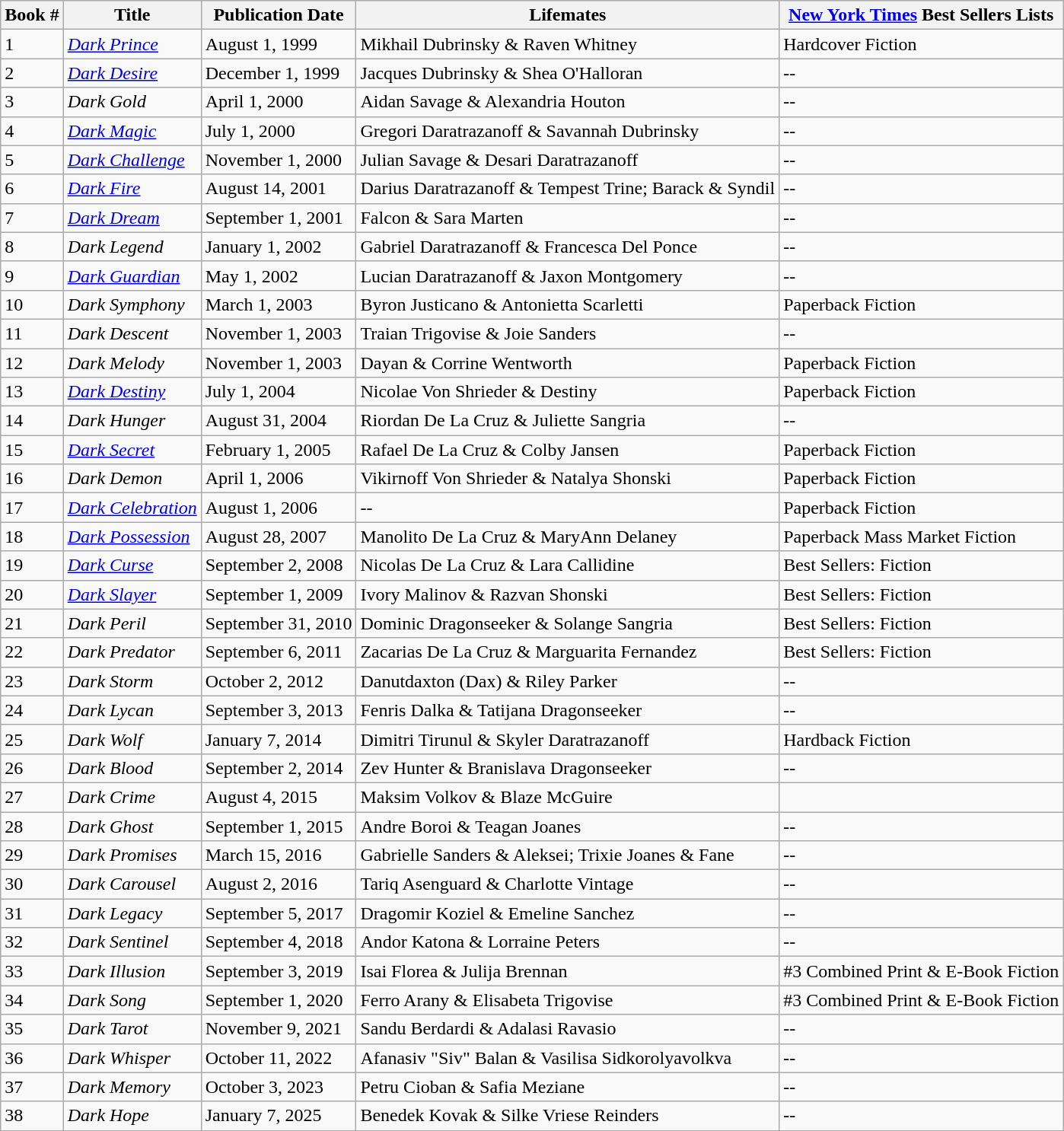<table class="wikitable sortable mw-collapsible">
<tr>
<th>Book #</th>
<th>Title</th>
<th>Publication Date</th>
<th>Lifemates</th>
<th><a href='#'>New York Times</a> Best Sellers Lists</th>
</tr>
<tr>
<td>1</td>
<td><em><a href='#'>Dark Prince</a></em></td>
<td>August 1, 1999</td>
<td>Mikhail Dubrinsky & Raven Whitney</td>
<td>Hardcover Fiction</td>
</tr>
<tr>
<td>2</td>
<td><em><a href='#'>Dark Desire</a></em></td>
<td>December 1, 1999</td>
<td>Jacques Dubrinsky & Shea O'Halloran</td>
<td>--</td>
</tr>
<tr>
<td>3</td>
<td><em>Dark Gold</em></td>
<td>April 1, 2000</td>
<td>Aidan Savage & Alexandria Houton</td>
<td>--</td>
</tr>
<tr>
<td>4</td>
<td><em><a href='#'>Dark Magic</a></em></td>
<td>July 1, 2000</td>
<td>Gregori Daratrazanoff & Savannah Dubrinsky</td>
<td>--</td>
</tr>
<tr>
<td>5</td>
<td><em><a href='#'>Dark Challenge</a></em></td>
<td>November 1, 2000</td>
<td>Julian Savage & Desari Daratrazanoff</td>
<td>--</td>
</tr>
<tr>
<td>6</td>
<td><em><a href='#'>Dark Fire</a></em></td>
<td>August 14, 2001</td>
<td>Darius Daratrazanoff & Tempest Trine; Barack & Syndil</td>
<td>--</td>
</tr>
<tr>
<td>7</td>
<td><em><a href='#'>Dark Dream</a></em></td>
<td>September 1, 2001</td>
<td>Falcon & Sara Marten</td>
<td>--</td>
</tr>
<tr>
<td>8</td>
<td><em>Dark Legend</em></td>
<td>January 1, 2002</td>
<td>Gabriel Daratrazanoff & Francesca Del Ponce</td>
<td>--</td>
</tr>
<tr>
<td>9</td>
<td><a href='#'><em>Dark Guardian</em></a></td>
<td>May 1, 2002</td>
<td>Lucian Daratrazanoff & Jaxon Montgomery</td>
<td>--</td>
</tr>
<tr>
<td>10</td>
<td><em>Dark Symphony</em></td>
<td>March 1, 2003</td>
<td>Byron Justicano & Antonietta Scarletti</td>
<td>Paperback  Fiction</td>
</tr>
<tr>
<td>11</td>
<td><em>Dark Descent</em></td>
<td>November 1, 2003</td>
<td>Traian Trigovise & Joie Sanders</td>
<td>--</td>
</tr>
<tr>
<td>12</td>
<td><em>Dark Melody</em></td>
<td>November 1, 2003</td>
<td>Dayan & Corrine Wentworth</td>
<td>Paperback Fiction</td>
</tr>
<tr>
<td>13</td>
<td><em><a href='#'>Dark Destiny</a></em></td>
<td>July 1, 2004</td>
<td>Nicolae Von Shrieder & Destiny</td>
<td>Paperback Fiction</td>
</tr>
<tr>
<td>14</td>
<td><em>Dark Hunger</em></td>
<td>August 31, 2004</td>
<td>Riordan De La Cruz & Juliette Sangria</td>
<td>--</td>
</tr>
<tr>
<td>15</td>
<td><a href='#'><em>Dark Secret</em></a></td>
<td>February 1, 2005</td>
<td>Rafael De La Cruz & Colby Jansen</td>
<td>Paperback Fiction</td>
</tr>
<tr>
<td>16</td>
<td><em>Dark Demon</em></td>
<td>April 1, 2006</td>
<td>Vikirnoff Von Shrieder & Natalya Shonski</td>
<td>Paperback Fiction</td>
</tr>
<tr>
<td>17</td>
<td><em><a href='#'>Dark Celebration</a></em></td>
<td>August 1, 2006</td>
<td>--</td>
<td>Paperback Fiction</td>
</tr>
<tr>
<td>18</td>
<td><em><a href='#'>Dark Possession</a></em></td>
<td>August 28, 2007</td>
<td>Manolito De La Cruz & MaryAnn Delaney</td>
<td>Paperback Mass Market Fiction</td>
</tr>
<tr>
<td>19</td>
<td><em><a href='#'>Dark Curse</a></em></td>
<td>September 2, 2008</td>
<td>Nicolas De La Cruz & Lara Callidine</td>
<td>Best Sellers: Fiction</td>
</tr>
<tr>
<td>20</td>
<td><em><a href='#'>Dark Slayer</a></em></td>
<td>September 1, 2009</td>
<td>Ivory Malinov & Razvan Shonski</td>
<td>Best Sellers: Fiction</td>
</tr>
<tr>
<td>21</td>
<td><em>Dark Peril</em></td>
<td>September 31, 2010</td>
<td>Dominic Dragonseeker & Solange Sangria</td>
<td>Best Sellers: Fiction</td>
</tr>
<tr>
<td>22</td>
<td><em>Dark Predator</em></td>
<td>September 6, 2011</td>
<td>Zacarias De La Cruz & Marguarita Fernandez</td>
<td>Best Sellers: Fiction</td>
</tr>
<tr>
<td>23</td>
<td><em>Dark Storm</em></td>
<td>October 2, 2012</td>
<td>Danutdaxton (Dax) & Riley Parker</td>
<td>--</td>
</tr>
<tr>
<td>24</td>
<td><em>Dark Lycan</em></td>
<td>September 3, 2013</td>
<td>Fenris Dalka & Tatijana Dragonseeker</td>
<td>--</td>
</tr>
<tr>
<td>25</td>
<td><em>Dark Wolf</em></td>
<td>January 7, 2014</td>
<td>Dimitri Tirunul & Skyler Daratrazanoff</td>
<td>Hardback Fiction</td>
</tr>
<tr>
<td>26</td>
<td><em>Dark Blood</em></td>
<td>September 2, 2014</td>
<td>Zev Hunter & Branislava Dragonseeker</td>
<td>--</td>
</tr>
<tr>
<td>27</td>
<td><em>Dark Crime</em></td>
<td>August 4, 2015</td>
<td>Maksim Volkov & Blaze McGuire</td>
<td></td>
</tr>
<tr>
<td>28</td>
<td><em>Dark Ghost</em></td>
<td>September 1, 2015</td>
<td>Andre Boroi & Teagan Joanes</td>
<td>--</td>
</tr>
<tr>
<td>29</td>
<td><em>Dark Promises</em></td>
<td>March 15, 2016</td>
<td>Gabrielle Sanders & Aleksei; Trixie Joanes & Fane</td>
<td>--</td>
</tr>
<tr>
<td>30</td>
<td><em>Dark Carousel</em></td>
<td>August 2, 2016</td>
<td>Tariq Asenguard & Charlotte Vintage</td>
<td>--</td>
</tr>
<tr>
<td>31</td>
<td><em>Dark Legacy</em></td>
<td>September 5, 2017</td>
<td>Dragomir Koziel & Emeline Sanchez</td>
<td>--</td>
</tr>
<tr>
<td>32</td>
<td><em>Dark Sentinel</em></td>
<td>September 4,  2018</td>
<td>Andor Katona & Lorraine Peters</td>
<td>--</td>
</tr>
<tr>
<td>33</td>
<td><em>Dark Illusion</em></td>
<td>September 3, 2019</td>
<td>Isai Florea & Julija Brennan</td>
<td>#3 Combined Print & E-Book Fiction</td>
</tr>
<tr>
<td>34</td>
<td><em>Dark Song</em></td>
<td>September 1, 2020</td>
<td>Ferro Arany & Elisabeta Trigovise</td>
<td>#3 Combined Print & E-Book Fiction</td>
</tr>
<tr>
<td>35</td>
<td><em>Dark Tarot</em></td>
<td>November 9, 2021</td>
<td>Sandu Berdardi & Adalasi Ravasio</td>
<td>--</td>
</tr>
<tr>
<td>36</td>
<td><em>Dark Whisper</em></td>
<td>October 11, 2022</td>
<td>Afanasiv "Siv" Balan & Vasilisa Sidkorolyavolkva</td>
<td>--</td>
</tr>
<tr>
<td>37</td>
<td><em>Dark Memory</em></td>
<td>October 3, 2023</td>
<td>Petru Cioban & Safia Meziane</td>
<td>--</td>
</tr>
<tr>
<td>38</td>
<td><em>Dark Hope</em></td>
<td>January 7, 2025</td>
<td>Benedek Kovak & Silke Vriese Reinders</td>
<td>--</td>
</tr>
<tr>
</tr>
</table>
